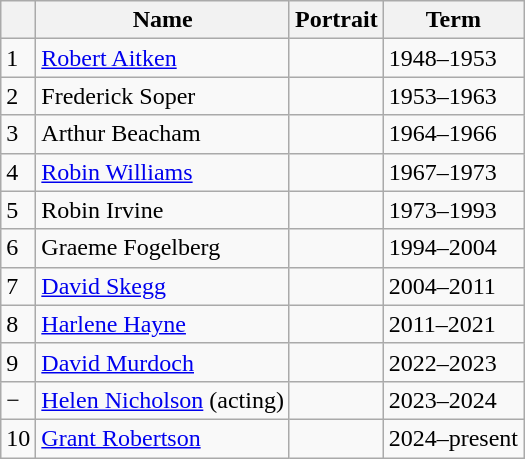<table class="wikitable">
<tr>
<th></th>
<th>Name</th>
<th>Portrait</th>
<th>Term</th>
</tr>
<tr>
<td>1</td>
<td><a href='#'>Robert Aitken</a></td>
<td></td>
<td>1948–1953</td>
</tr>
<tr>
<td>2</td>
<td>Frederick Soper</td>
<td></td>
<td>1953–1963</td>
</tr>
<tr>
<td>3</td>
<td>Arthur Beacham</td>
<td></td>
<td>1964–1966</td>
</tr>
<tr>
<td>4</td>
<td><a href='#'>Robin Williams</a></td>
<td></td>
<td>1967–1973</td>
</tr>
<tr>
<td>5</td>
<td>Robin Irvine</td>
<td></td>
<td>1973–1993</td>
</tr>
<tr>
<td>6</td>
<td>Graeme Fogelberg</td>
<td></td>
<td>1994–2004</td>
</tr>
<tr>
<td>7</td>
<td><a href='#'>David Skegg</a></td>
<td></td>
<td>2004–2011</td>
</tr>
<tr>
<td>8</td>
<td><a href='#'>Harlene Hayne</a></td>
<td></td>
<td>2011–2021</td>
</tr>
<tr>
<td>9</td>
<td><a href='#'>David Murdoch</a></td>
<td></td>
<td>2022–2023</td>
</tr>
<tr>
<td>−</td>
<td><a href='#'>Helen Nicholson</a> (acting)</td>
<td></td>
<td>2023–2024</td>
</tr>
<tr>
<td>10</td>
<td><a href='#'>Grant Robertson</a></td>
<td></td>
<td>2024–present</td>
</tr>
</table>
